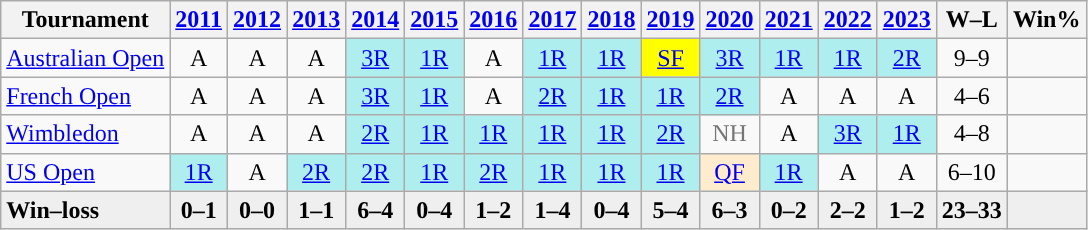<table class="wikitable" style="text-align:center;">
<tr>
<th>Tournament</th>
<th><a href='#'>2011</a></th>
<th><a href='#'>2012</a></th>
<th><a href='#'>2013</a></th>
<th><a href='#'>2014</a></th>
<th><a href='#'>2015</a></th>
<th><a href='#'>2016</a></th>
<th><a href='#'>2017</a></th>
<th><a href='#'>2018</a></th>
<th><a href='#'>2019</a></th>
<th><a href='#'>2020</a></th>
<th><a href='#'>2021</a></th>
<th><a href='#'>2022</a></th>
<th><a href='#'>2023</a></th>
<th>W–L</th>
<th>Win%</th>
</tr>
<tr>
<td align=left><a href='#'>Australian Open</a></td>
<td>A</td>
<td>A</td>
<td>A</td>
<td bgcolor=afeeee><a href='#'>3R</a></td>
<td bgcolor=afeeee><a href='#'>1R</a></td>
<td>A</td>
<td bgcolor=afeeee><a href='#'>1R</a></td>
<td bgcolor=afeeee><a href='#'>1R</a></td>
<td bgcolor=yellow><a href='#'>SF</a></td>
<td bgcolor=afeeee><a href='#'>3R</a></td>
<td bgcolor=afeeee><a href='#'>1R</a></td>
<td bgcolor=afeeee><a href='#'>1R</a></td>
<td bgcolor=afeeee><a href='#'>2R</a></td>
<td>9–9</td>
<td></td>
</tr>
<tr>
<td align=left><a href='#'>French Open</a></td>
<td>A</td>
<td>A</td>
<td>A</td>
<td bgcolor=afeeee><a href='#'>3R</a></td>
<td bgcolor=afeeee><a href='#'>1R</a></td>
<td>A</td>
<td bgcolor=afeeee><a href='#'>2R</a></td>
<td bgcolor=afeeee><a href='#'>1R</a></td>
<td bgcolor=afeeee><a href='#'>1R</a></td>
<td bgcolor=afeeee><a href='#'>2R</a></td>
<td>A</td>
<td>A</td>
<td>A</td>
<td>4–6</td>
<td></td>
</tr>
<tr>
<td align=left><a href='#'>Wimbledon</a></td>
<td>A</td>
<td>A</td>
<td>A</td>
<td bgcolor=afeeee><a href='#'>2R</a></td>
<td bgcolor=afeeee><a href='#'>1R</a></td>
<td bgcolor=afeeee><a href='#'>1R</a></td>
<td bgcolor=afeeee><a href='#'>1R</a></td>
<td bgcolor=afeeee><a href='#'>1R</a></td>
<td bgcolor=afeeee><a href='#'>2R</a></td>
<td style=color:#767676>NH</td>
<td>A</td>
<td bgcolor=afeeee><a href='#'>3R</a></td>
<td bgcolor=afeeee><a href='#'>1R</a></td>
<td>4–8</td>
<td></td>
</tr>
<tr>
<td align="left"><a href='#'>US Open</a></td>
<td bgcolor=afeeee><a href='#'>1R</a></td>
<td>A</td>
<td bgcolor=afeeee><a href='#'>2R</a></td>
<td bgcolor=afeeee><a href='#'>2R</a></td>
<td bgcolor=afeeee><a href='#'>1R</a></td>
<td bgcolor=afeeee><a href='#'>2R</a></td>
<td bgcolor=afeeee><a href='#'>1R</a></td>
<td bgcolor=afeeee><a href='#'>1R</a></td>
<td bgcolor=afeeee><a href='#'>1R</a></td>
<td bgcolor=ffebcd><a href='#'>QF</a></td>
<td bgcolor=afeeee><a href='#'>1R</a></td>
<td>A</td>
<td>A</td>
<td>6–10</td>
<td></td>
</tr>
<tr style="background:#efefef;font-weight:bold">
<td align=left>Win–loss</td>
<td>0–1</td>
<td>0–0</td>
<td>1–1</td>
<td>6–4</td>
<td>0–4</td>
<td>1–2</td>
<td>1–4</td>
<td>0–4</td>
<td>5–4</td>
<td>6–3</td>
<td>0–2</td>
<td>2–2</td>
<td>1–2</td>
<td>23–33</td>
<td></td>
</tr>
</table>
